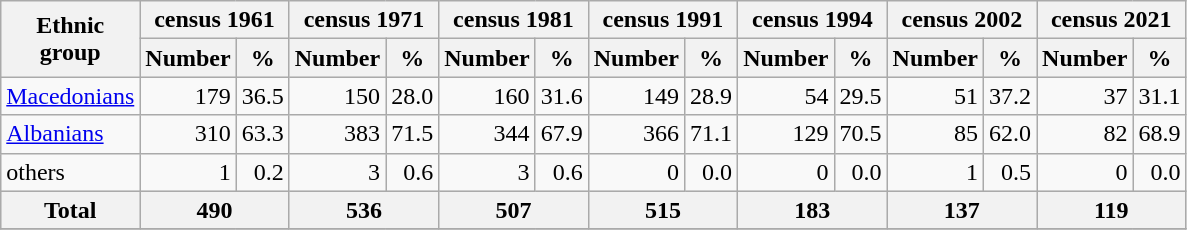<table class="wikitable">
<tr>
<th rowspan="2">Ethnic<br>group</th>
<th colspan="2">census 1961</th>
<th colspan="2">census 1971</th>
<th colspan="2">census 1981</th>
<th colspan="2">census 1991</th>
<th colspan="2">census 1994</th>
<th colspan="2">census 2002</th>
<th colspan="2">census 2021</th>
</tr>
<tr bgcolor="#e0e0e0">
<th>Number</th>
<th>%</th>
<th>Number</th>
<th>%</th>
<th>Number</th>
<th>%</th>
<th>Number</th>
<th>%</th>
<th>Number</th>
<th>%</th>
<th>Number</th>
<th>%</th>
<th>Number</th>
<th>%</th>
</tr>
<tr>
<td><a href='#'>Macedonians</a></td>
<td align="right">179</td>
<td align="right">36.5</td>
<td align="right">150</td>
<td align="right">28.0</td>
<td align="right">160</td>
<td align="right">31.6</td>
<td align="right">149</td>
<td align="right">28.9</td>
<td align="right">54</td>
<td align="right">29.5</td>
<td align="right">51</td>
<td align="right">37.2</td>
<td align="right">37</td>
<td align="right">31.1</td>
</tr>
<tr>
<td><a href='#'>Albanians</a></td>
<td align="right">310</td>
<td align="right">63.3</td>
<td align="right">383</td>
<td align="right">71.5</td>
<td align="right">344</td>
<td align="right">67.9</td>
<td align="right">366</td>
<td align="right">71.1</td>
<td align="right">129</td>
<td align="right">70.5</td>
<td align="right">85</td>
<td align="right">62.0</td>
<td align="right">82</td>
<td align="right">68.9</td>
</tr>
<tr>
<td>others</td>
<td align="right">1</td>
<td align="right">0.2</td>
<td align="right">3</td>
<td align="right">0.6</td>
<td align="right">3</td>
<td align="right">0.6</td>
<td align="right">0</td>
<td align="right">0.0</td>
<td align="right">0</td>
<td align="right">0.0</td>
<td align="right">1</td>
<td align="right">0.5</td>
<td align="right">0</td>
<td align="right">0.0</td>
</tr>
<tr bgcolor="#e0e0e0">
<th align="left">Total</th>
<th colspan="2">490</th>
<th colspan="2">536</th>
<th colspan="2">507</th>
<th colspan="2">515</th>
<th colspan="2">183</th>
<th colspan="2">137</th>
<th colspan="2">119</th>
</tr>
<tr>
</tr>
</table>
